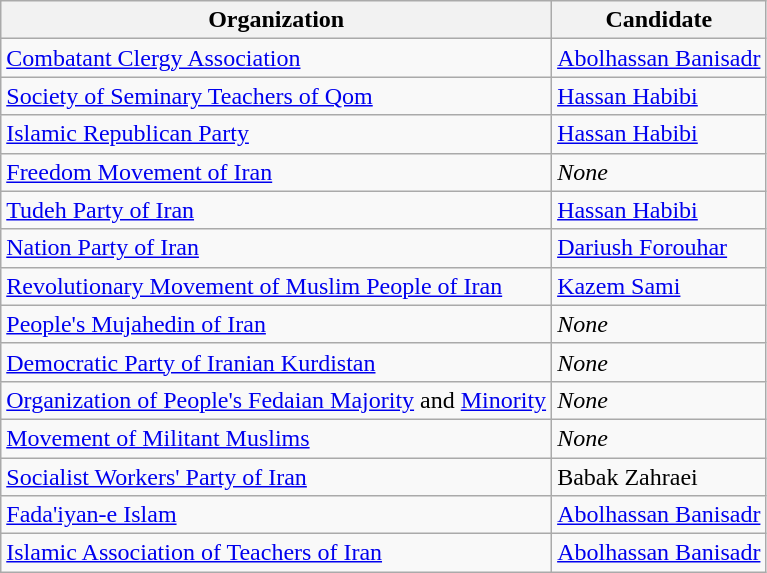<table class="wikitable">
<tr>
<th>Organization</th>
<th>Candidate</th>
</tr>
<tr>
<td><a href='#'>Combatant Clergy Association</a></td>
<td><a href='#'>Abolhassan Banisadr</a></td>
</tr>
<tr>
<td><a href='#'>Society of Seminary Teachers of Qom</a></td>
<td><a href='#'>Hassan Habibi</a> </td>
</tr>
<tr>
<td><a href='#'>Islamic Republican Party</a></td>
<td><a href='#'>Hassan Habibi</a> </td>
</tr>
<tr>
<td><a href='#'>Freedom Movement of Iran</a></td>
<td><em>None</em></td>
</tr>
<tr>
<td><a href='#'>Tudeh Party of Iran</a></td>
<td><a href='#'>Hassan Habibi</a></td>
</tr>
<tr>
<td><a href='#'>Nation Party of Iran</a></td>
<td><a href='#'>Dariush Forouhar</a></td>
</tr>
<tr>
<td><a href='#'>Revolutionary Movement of Muslim People of Iran</a></td>
<td><a href='#'>Kazem Sami</a></td>
</tr>
<tr>
<td><a href='#'>People's Mujahedin of Iran</a></td>
<td><em>None</em> </td>
</tr>
<tr>
<td><a href='#'>Democratic Party of Iranian Kurdistan</a></td>
<td><em>None</em> </td>
</tr>
<tr>
<td><a href='#'>Organization of People's Fedaian Majority</a> and <a href='#'>Minority</a></td>
<td><em>None</em> </td>
</tr>
<tr>
<td><a href='#'>Movement of Militant Muslims</a></td>
<td><em>None</em></td>
</tr>
<tr>
<td><a href='#'>Socialist Workers' Party of Iran</a></td>
<td>Babak Zahraei</td>
</tr>
<tr>
<td><a href='#'>Fada'iyan-e Islam</a></td>
<td><a href='#'>Abolhassan Banisadr</a></td>
</tr>
<tr>
<td><a href='#'>Islamic Association of Teachers of Iran</a></td>
<td><a href='#'>Abolhassan Banisadr</a></td>
</tr>
</table>
